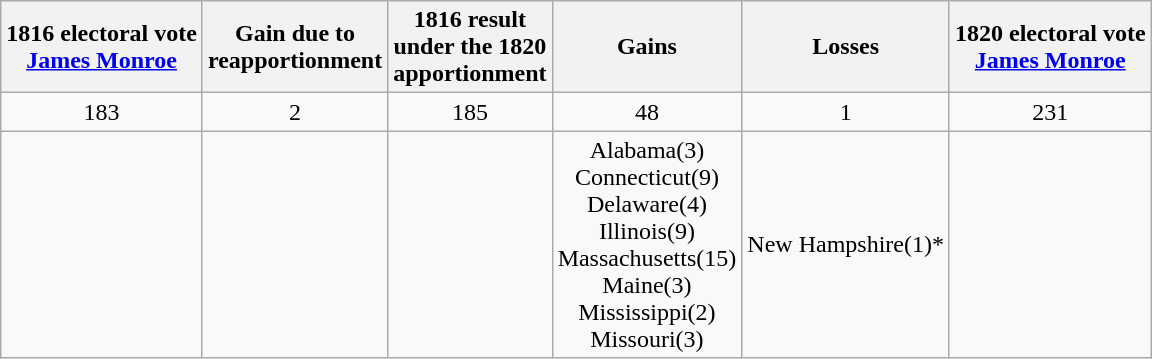<table class="wikitable" style="text-align:center">
<tr>
<th>1816 electoral vote<br><a href='#'>James Monroe</a></th>
<th>Gain due to<br>reapportionment</th>
<th>1816 result<br>under the 1820<br>apportionment</th>
<th>Gains</th>
<th>Losses</th>
<th>1820 electoral vote<br><a href='#'>James Monroe</a></th>
</tr>
<tr>
<td>183</td>
<td> 2</td>
<td>185</td>
<td> 48</td>
<td> 1</td>
<td>231</td>
</tr>
<tr>
<td></td>
<td></td>
<td></td>
<td>Alabama(3)<br>Connecticut(9)<br>Delaware(4)<br>Illinois(9)<br>Massachusetts(15)<br>Maine(3)<br>Mississippi(2)<br>Missouri(3)</td>
<td>New Hampshire(1)*</td>
<td></td>
</tr>
</table>
